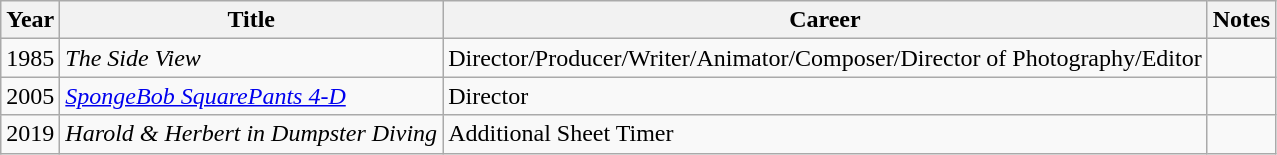<table class="wikitable">
<tr>
<th>Year</th>
<th>Title</th>
<th>Career</th>
<th>Notes</th>
</tr>
<tr>
<td>1985</td>
<td><em>The Side View</em></td>
<td>Director/Producer/Writer/Animator/Composer/Director of Photography/Editor</td>
<td></td>
</tr>
<tr>
<td>2005</td>
<td><em><a href='#'>SpongeBob SquarePants 4-D</a></em></td>
<td>Director</td>
<td></td>
</tr>
<tr>
<td>2019</td>
<td><em>Harold & Herbert in Dumpster Diving</em></td>
<td>Additional Sheet Timer</td>
<td></td>
</tr>
</table>
